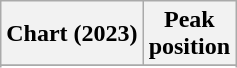<table class="wikitable sortable plainrowheaders" style="text-align:center">
<tr>
<th scope="col">Chart (2023)</th>
<th scope="col">Peak<br>position</th>
</tr>
<tr>
</tr>
<tr>
</tr>
<tr>
</tr>
<tr>
</tr>
</table>
